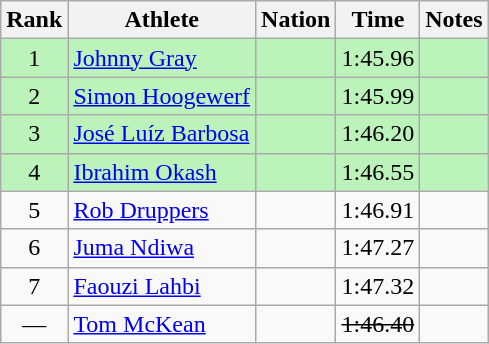<table class="wikitable sortable" style="text-align:center">
<tr>
<th>Rank</th>
<th>Athlete</th>
<th>Nation</th>
<th>Time</th>
<th>Notes</th>
</tr>
<tr style="background:#bbf3bb;">
<td>1</td>
<td align=left><a href='#'>Johnny Gray</a></td>
<td align=left></td>
<td>1:45.96</td>
<td></td>
</tr>
<tr style="background:#bbf3bb;">
<td>2</td>
<td align=left><a href='#'>Simon Hoogewerf</a></td>
<td align=left></td>
<td>1:45.99</td>
<td></td>
</tr>
<tr style="background:#bbf3bb;">
<td>3</td>
<td align=left><a href='#'>José Luíz Barbosa</a></td>
<td align=left></td>
<td>1:46.20</td>
<td></td>
</tr>
<tr style="background:#bbf3bb;">
<td>4</td>
<td align=left><a href='#'>Ibrahim Okash</a></td>
<td align=left></td>
<td>1:46.55</td>
<td></td>
</tr>
<tr>
<td>5</td>
<td align=left><a href='#'>Rob Druppers</a></td>
<td align=left></td>
<td>1:46.91</td>
<td></td>
</tr>
<tr>
<td>6</td>
<td align=left><a href='#'>Juma Ndiwa</a></td>
<td align=left></td>
<td>1:47.27</td>
<td></td>
</tr>
<tr>
<td>7</td>
<td align=left><a href='#'>Faouzi Lahbi</a></td>
<td align=left></td>
<td>1:47.32</td>
<td></td>
</tr>
<tr>
<td data-sort-value=8>—</td>
<td align=left><a href='#'>Tom McKean</a></td>
<td align=left></td>
<td><s>1:46.40</s></td>
<td></td>
</tr>
</table>
